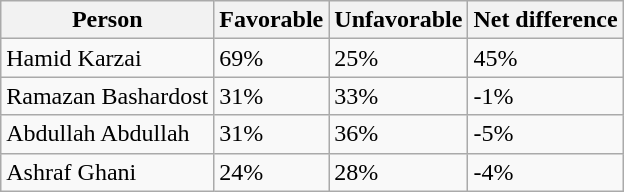<table class="wikitable sortable">
<tr>
<th>Person</th>
<th>Favorable</th>
<th>Unfavorable</th>
<th>Net difference</th>
</tr>
<tr>
<td>Hamid Karzai</td>
<td>69%</td>
<td>25%</td>
<td>45%</td>
</tr>
<tr>
<td>Ramazan Bashardost</td>
<td>31%</td>
<td>33%</td>
<td>-1%</td>
</tr>
<tr>
<td>Abdullah Abdullah</td>
<td>31%</td>
<td>36%</td>
<td>-5%</td>
</tr>
<tr>
<td>Ashraf Ghani</td>
<td>24%</td>
<td>28%</td>
<td>-4%</td>
</tr>
</table>
